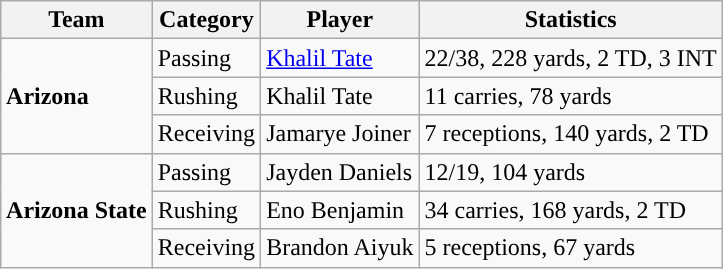<table class="wikitable" style="float: right;">
<tr>
<th>Team</th>
<th>Category</th>
<th>Player</th>
<th>Statistics</th>
</tr>
<tr>
<td rowspan=3><strong>Arizona</strong></td>
<td>Passing</td>
<td><a href='#'>Khalil Tate</a></td>
<td>22/38, 228 yards, 2 TD, 3 INT</td>
</tr>
<tr>
<td>Rushing</td>
<td>Khalil Tate</td>
<td>11 carries, 78 yards</td>
</tr>
<tr>
<td>Receiving</td>
<td>Jamarye Joiner</td>
<td>7 receptions, 140 yards, 2 TD</td>
</tr>
<tr>
<td rowspan=3><strong>Arizona State</strong></td>
<td>Passing</td>
<td>Jayden Daniels</td>
<td>12/19, 104 yards</td>
</tr>
<tr>
<td>Rushing</td>
<td>Eno Benjamin</td>
<td>34 carries, 168 yards, 2 TD</td>
</tr>
<tr>
<td>Receiving</td>
<td>Brandon Aiyuk</td>
<td>5 receptions, 67 yards</td>
</tr>
</table>
